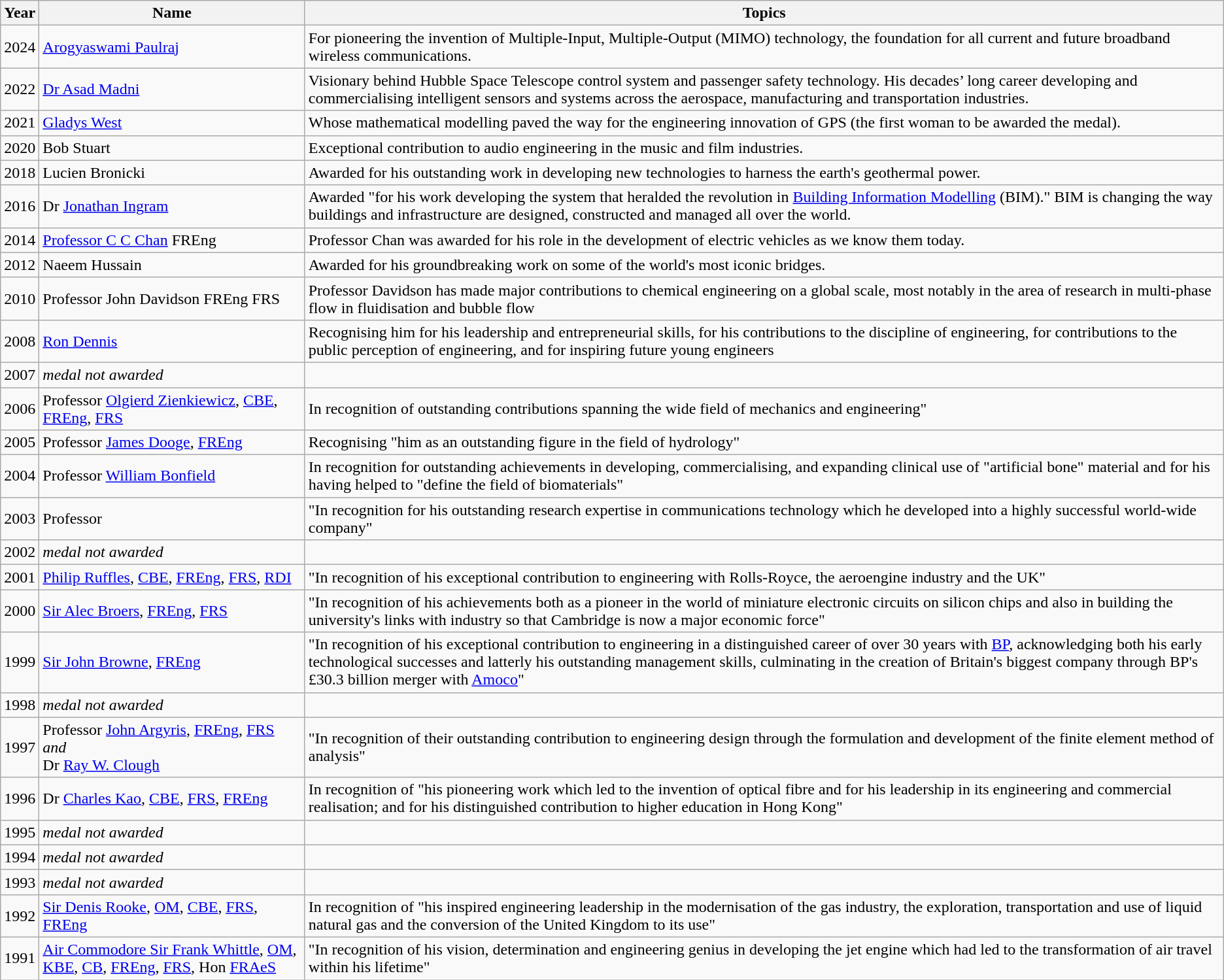<table class="wikitable sortable">
<tr>
<th>Year</th>
<th>Name</th>
<th>Topics</th>
</tr>
<tr>
<td>2024</td>
<td><a href='#'>Arogyaswami Paulraj</a></td>
<td>For pioneering the invention of Multiple-Input, Multiple-Output (MIMO) technology, the foundation for all current and future broadband wireless communications.</td>
</tr>
<tr>
<td>2022</td>
<td><a href='#'>Dr Asad Madni</a></td>
<td>Visionary behind Hubble Space Telescope control system and passenger safety technology. His decades’ long career developing and commercialising intelligent sensors and systems across the aerospace, manufacturing and transportation industries.</td>
</tr>
<tr>
<td>2021</td>
<td><a href='#'>Gladys West</a></td>
<td>Whose mathematical modelling paved the way for the engineering innovation of GPS (the first woman to be awarded the medal).</td>
</tr>
<tr>
<td>2020</td>
<td>Bob Stuart</td>
<td>Exceptional contribution to audio engineering in the music and film industries.</td>
</tr>
<tr>
<td>2018</td>
<td>Lucien Bronicki</td>
<td>Awarded for his outstanding work in developing new technologies to harness the earth's geothermal power.</td>
</tr>
<tr>
<td>2016</td>
<td>Dr <a href='#'>Jonathan Ingram</a></td>
<td>Awarded "for his work developing the system that heralded the revolution in <a href='#'>Building Information Modelling</a> (BIM)." BIM is changing the way buildings and infrastructure are designed, constructed and managed all over the world.</td>
</tr>
<tr>
<td>2014</td>
<td><a href='#'>Professor C C Chan</a> FREng</td>
<td>Professor Chan was awarded for his role in the development of electric vehicles as we know them today.</td>
</tr>
<tr>
<td>2012</td>
<td>Naeem Hussain</td>
<td>Awarded for his groundbreaking work on some of the world's most iconic bridges.</td>
</tr>
<tr>
<td>2010</td>
<td>Professor John Davidson FREng FRS</td>
<td>Professor Davidson has made major contributions to chemical engineering on a global scale, most notably in the area of research in multi-phase flow in fluidisation and bubble flow</td>
</tr>
<tr>
<td>2008</td>
<td><a href='#'>Ron Dennis</a></td>
<td>Recognising him for his leadership and entrepreneurial skills, for his contributions to the discipline of engineering, for contributions to the public perception of engineering, and for inspiring future young engineers</td>
</tr>
<tr>
<td>2007</td>
<td><em>medal not awarded</em></td>
<td></td>
</tr>
<tr>
<td>2006</td>
<td>Professor <a href='#'>Olgierd Zienkiewicz</a>, <a href='#'>CBE</a>, <a href='#'>FREng</a>, <a href='#'>FRS</a></td>
<td>In recognition of outstanding contributions spanning the wide field of mechanics and engineering"</td>
</tr>
<tr>
<td>2005</td>
<td>Professor <a href='#'>James Dooge</a>, <a href='#'>FREng</a></td>
<td>Recognising "him as an outstanding figure in the field of hydrology"</td>
</tr>
<tr>
<td>2004</td>
<td>Professor <a href='#'>William Bonfield</a></td>
<td>In recognition for outstanding achievements in developing, commercialising, and expanding clinical use of "artificial bone" material and for his having helped to "define the field of biomaterials"</td>
</tr>
<tr>
<td>2003</td>
<td>Professor </td>
<td>"In recognition for his outstanding research expertise in communications technology which he developed into a highly successful world-wide company"</td>
</tr>
<tr>
<td>2002</td>
<td><em>medal not awarded</em></td>
<td></td>
</tr>
<tr>
<td>2001</td>
<td><a href='#'>Philip Ruffles</a>, <a href='#'>CBE</a>, <a href='#'>FREng</a>, <a href='#'>FRS</a>, <a href='#'>RDI</a></td>
<td>"In recognition of his exceptional contribution to engineering with Rolls-Royce, the aeroengine industry and the UK"</td>
</tr>
<tr>
<td>2000</td>
<td><a href='#'>Sir Alec Broers</a>, <a href='#'>FREng</a>, <a href='#'>FRS</a></td>
<td>"In recognition of his achievements both as a pioneer in the world of miniature electronic circuits on silicon chips and also in building the university's links with industry so that Cambridge is now a major economic force"</td>
</tr>
<tr>
<td>1999</td>
<td><a href='#'>Sir John Browne</a>, <a href='#'>FREng</a></td>
<td>"In recognition of his exceptional contribution to engineering in a distinguished career of over 30 years with <a href='#'>BP</a>, acknowledging both his early technological successes and latterly his outstanding management skills, culminating in the creation of Britain's biggest company through BP's £30.3 billion merger with <a href='#'>Amoco</a>"</td>
</tr>
<tr>
<td>1998</td>
<td><em>medal not awarded</em></td>
<td></td>
</tr>
<tr>
<td>1997</td>
<td>Professor <a href='#'>John Argyris</a>, <a href='#'>FREng</a>, <a href='#'>FRS</a> <em>and</em><br>Dr <a href='#'>Ray W. Clough</a></td>
<td>"In recognition of their outstanding contribution to engineering design through the formulation and development of the finite element method of analysis"</td>
</tr>
<tr>
<td>1996</td>
<td>Dr <a href='#'>Charles Kao</a>, <a href='#'>CBE</a>, <a href='#'>FRS</a>, <a href='#'>FREng</a></td>
<td>In recognition of "his pioneering work which led to the invention of optical fibre and for his leadership in its engineering and commercial realisation; and for his distinguished contribution to higher education in Hong Kong"</td>
</tr>
<tr>
<td>1995</td>
<td><em>medal not awarded</em></td>
<td></td>
</tr>
<tr>
<td>1994</td>
<td><em>medal not awarded</em></td>
<td></td>
</tr>
<tr>
<td>1993</td>
<td><em>medal not awarded</em></td>
<td></td>
</tr>
<tr>
<td>1992</td>
<td><a href='#'>Sir Denis Rooke</a>, <a href='#'>OM</a>, <a href='#'>CBE</a>, <a href='#'>FRS</a>, <a href='#'>FREng</a></td>
<td>In recognition of "his inspired engineering leadership in the modernisation of the gas industry, the exploration, transportation and use of liquid natural gas and the conversion of the United Kingdom to its use"</td>
</tr>
<tr>
<td>1991</td>
<td><a href='#'>Air Commodore Sir Frank Whittle</a>, <a href='#'>OM</a>, <a href='#'>KBE</a>, <a href='#'>CB</a>, <a href='#'>FREng</a>, <a href='#'>FRS</a>, Hon <a href='#'>FRAeS</a></td>
<td>"In recognition of his vision, determination and engineering genius in developing the jet engine which had led to the transformation of air travel within his lifetime"</td>
</tr>
</table>
